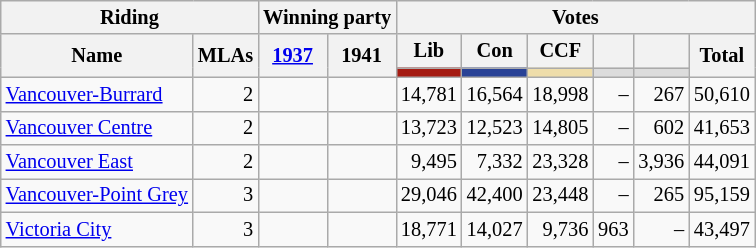<table class="wikitable" style="text-align:right; font-size:85%">
<tr>
<th colspan="2">Riding</th>
<th scope="col" colspan="2">Winning party</th>
<th scope="col" colspan="6">Votes</th>
</tr>
<tr>
<th rowspan="2">Name</th>
<th rowspan="2">MLAs</th>
<th rowspan="2"><strong><a href='#'>1937</a></strong></th>
<th rowspan="2">1941</th>
<th scope="col">Lib</th>
<th scope="col">Con</th>
<th scope="col">CCF</th>
<th scope="col"></th>
<th scope="col"></th>
<th rowspan="2" scope="col">Total</th>
</tr>
<tr>
<th scope="col" style="background-color:#A51B12;"></th>
<th scope="col" style="background-color:#294296;"></th>
<th scope="col" style="background-color:#EEDDAA;"></th>
<th scope="col" style="background-color:#DCDCDC;"></th>
<th scope="col" style="background-color:#DCDCDC;"></th>
</tr>
<tr>
<td style="text-align:left"><a href='#'>Vancouver-Burrard</a></td>
<td>2</td>
<td></td>
<td></td>
<td>14,781</td>
<td>16,564</td>
<td>18,998</td>
<td>–</td>
<td>267</td>
<td>50,610</td>
</tr>
<tr>
<td style="text-align:left"><a href='#'>Vancouver Centre</a></td>
<td>2</td>
<td></td>
<td></td>
<td>13,723</td>
<td>12,523</td>
<td>14,805</td>
<td>–</td>
<td>602</td>
<td>41,653</td>
</tr>
<tr>
<td style="text-align:left"><a href='#'>Vancouver East</a></td>
<td>2</td>
<td></td>
<td></td>
<td>9,495</td>
<td>7,332</td>
<td>23,328</td>
<td>–</td>
<td>3,936</td>
<td>44,091</td>
</tr>
<tr>
<td style="text-align:left"><a href='#'>Vancouver-Point Grey</a></td>
<td>3</td>
<td></td>
<td></td>
<td>29,046</td>
<td>42,400</td>
<td>23,448</td>
<td>–</td>
<td>265</td>
<td>95,159</td>
</tr>
<tr>
<td style="text-align:left"><a href='#'>Victoria City</a></td>
<td>3</td>
<td></td>
<td></td>
<td>18,771</td>
<td>14,027</td>
<td>9,736</td>
<td>963</td>
<td>–</td>
<td>43,497</td>
</tr>
</table>
